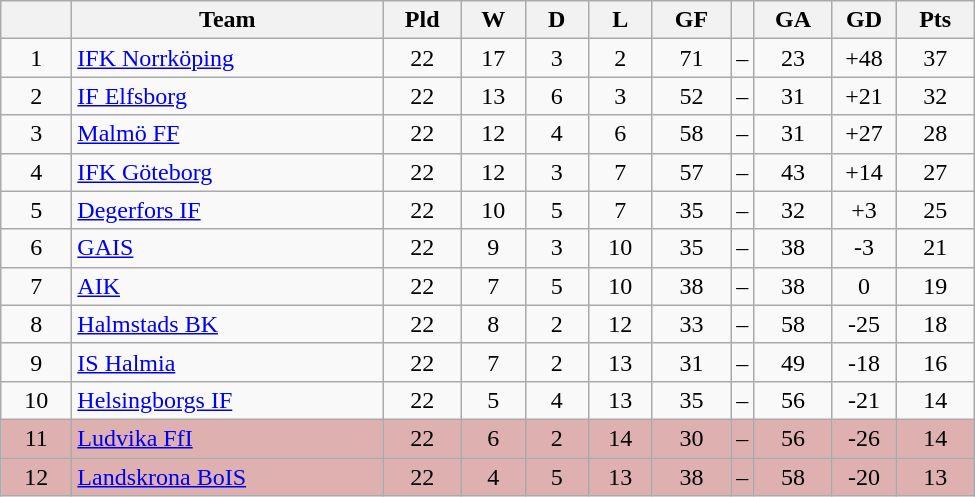<table class="wikitable" style="text-align: center;">
<tr>
<th style="width: 40px;"></th>
<th style="width: 200px;">Team</th>
<th style="width: 45px;">Pld</th>
<th style="width: 35px;">W</th>
<th style="width: 35px;">D</th>
<th style="width: 35px;">L</th>
<th style="width: 45px;">GF</th>
<th></th>
<th style="width: 45px;">GA</th>
<th style="width: 35px;">GD</th>
<th style="width: 45px;">Pts</th>
</tr>
<tr>
<td>1</td>
<td style="text-align: left;"><a href='#'>IFK Norrköping</a></td>
<td>22</td>
<td>17</td>
<td>3</td>
<td>2</td>
<td>71</td>
<td>–</td>
<td>23</td>
<td>+48</td>
<td>37</td>
</tr>
<tr>
<td>2</td>
<td style="text-align: left;"><a href='#'>IF Elfsborg</a></td>
<td>22</td>
<td>13</td>
<td>6</td>
<td>3</td>
<td>52</td>
<td>–</td>
<td>31</td>
<td>+21</td>
<td>32</td>
</tr>
<tr>
<td>3</td>
<td style="text-align: left;"><a href='#'>Malmö FF</a></td>
<td>22</td>
<td>12</td>
<td>4</td>
<td>6</td>
<td>58</td>
<td>–</td>
<td>31</td>
<td>+27</td>
<td>28</td>
</tr>
<tr>
<td>4</td>
<td style="text-align: left;"><a href='#'>IFK Göteborg</a></td>
<td>22</td>
<td>12</td>
<td>3</td>
<td>7</td>
<td>57</td>
<td>–</td>
<td>43</td>
<td>+14</td>
<td>27</td>
</tr>
<tr>
<td>5</td>
<td style="text-align: left;"><a href='#'>Degerfors IF</a></td>
<td>22</td>
<td>10</td>
<td>5</td>
<td>7</td>
<td>35</td>
<td>–</td>
<td>32</td>
<td>+3</td>
<td>25</td>
</tr>
<tr>
<td>6</td>
<td style="text-align: left;"><a href='#'>GAIS</a></td>
<td>22</td>
<td>9</td>
<td>3</td>
<td>10</td>
<td>35</td>
<td>–</td>
<td>38</td>
<td>-3</td>
<td>21</td>
</tr>
<tr>
<td>7</td>
<td style="text-align: left;"><a href='#'>AIK</a></td>
<td>22</td>
<td>7</td>
<td>5</td>
<td>10</td>
<td>38</td>
<td>–</td>
<td>38</td>
<td>0</td>
<td>19</td>
</tr>
<tr>
<td>8</td>
<td style="text-align: left;"><a href='#'>Halmstads BK</a></td>
<td>22</td>
<td>8</td>
<td>2</td>
<td>12</td>
<td>33</td>
<td>–</td>
<td>58</td>
<td>-25</td>
<td>18</td>
</tr>
<tr>
<td>9</td>
<td style="text-align: left;"><a href='#'>IS Halmia</a></td>
<td>22</td>
<td>7</td>
<td>2</td>
<td>13</td>
<td>31</td>
<td>–</td>
<td>49</td>
<td>-18</td>
<td>16</td>
</tr>
<tr>
<td>10</td>
<td style="text-align: left;"><a href='#'>Helsingborgs IF</a></td>
<td>22</td>
<td>5</td>
<td>4</td>
<td>13</td>
<td>35</td>
<td>–</td>
<td>56</td>
<td>-21</td>
<td>14</td>
</tr>
<tr style="background: #deb0b0">
<td>11</td>
<td style="text-align: left;"><a href='#'>Ludvika FfI</a></td>
<td>22</td>
<td>6</td>
<td>2</td>
<td>14</td>
<td>30</td>
<td>–</td>
<td>56</td>
<td>-26</td>
<td>14</td>
</tr>
<tr style="background: #deb0b0">
<td>12</td>
<td style="text-align: left;"><a href='#'>Landskrona BoIS</a></td>
<td>22</td>
<td>4</td>
<td>5</td>
<td>13</td>
<td>38</td>
<td>–</td>
<td>58</td>
<td>-20</td>
<td>13</td>
</tr>
</table>
